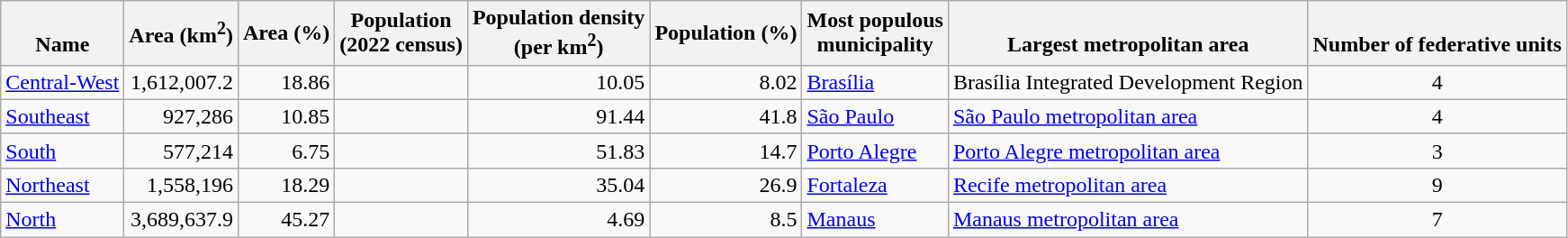<table class="wikitable sortable" align=center>
<tr>
<th><br>Name<br></th>
<th>Area (km<sup>2</sup>)</th>
<th>Area (%)</th>
<th>Population<br>(2022 census)<br></th>
<th>Population density<br>(per km<sup>2</sup>)</th>
<th>Population (%)</th>
<th>Most populous<br>municipality<br></th>
<th><br>Largest metropolitan area<br></th>
<th><br>Number of federative units<br></th>
</tr>
<tr>
<td><a href='#'>Central-West</a></td>
<td align=right>1,612,007.2</td>
<td align=right>18.86</td>
<td align=right></td>
<td align=right>10.05</td>
<td align=right>8.02</td>
<td><a href='#'>Brasília</a></td>
<td>Brasília Integrated Development Region</td>
<td align=center>4</td>
</tr>
<tr>
<td><a href='#'>Southeast</a></td>
<td align=right>927,286</td>
<td align=right>10.85</td>
<td align=right></td>
<td align=right>91.44</td>
<td align=right>41.8</td>
<td><a href='#'>São Paulo</a></td>
<td><a href='#'>São Paulo metropolitan area</a></td>
<td align=center>4</td>
</tr>
<tr>
<td><a href='#'>South</a></td>
<td align=right>577,214</td>
<td align=right>6.75</td>
<td align=right></td>
<td align=right>51.83</td>
<td align=right>14.7</td>
<td><a href='#'>Porto Alegre</a></td>
<td><a href='#'>Porto Alegre metropolitan area</a></td>
<td align=center>3</td>
</tr>
<tr>
<td><a href='#'>Northeast</a></td>
<td align=right>1,558,196</td>
<td align=right>18.29</td>
<td align=right></td>
<td align=right>35.04</td>
<td align=right>26.9</td>
<td><a href='#'>Fortaleza</a></td>
<td><a href='#'>Recife metropolitan area</a></td>
<td align=center>9</td>
</tr>
<tr>
<td><a href='#'>North</a></td>
<td align=right>3,689,637.9</td>
<td align=right>45.27</td>
<td align=right></td>
<td align=right>4.69</td>
<td align=right>8.5</td>
<td><a href='#'>Manaus</a></td>
<td><a href='#'>Manaus metropolitan area</a></td>
<td align=center>7</td>
</tr>
</table>
